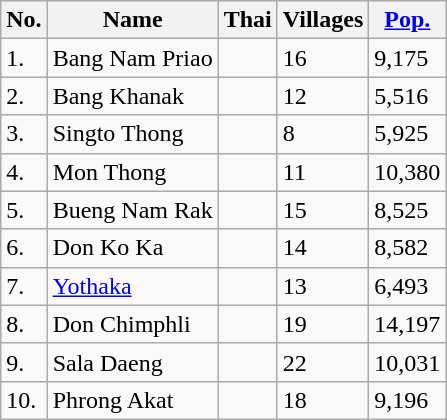<table class="wikitable sortable">
<tr>
<th>No.</th>
<th>Name</th>
<th>Thai</th>
<th>Villages</th>
<th><a href='#'>Pop.</a></th>
</tr>
<tr>
<td>1.</td>
<td>Bang Nam Priao</td>
<td></td>
<td>16</td>
<td>9,175</td>
</tr>
<tr>
<td>2.</td>
<td>Bang Khanak</td>
<td></td>
<td>12</td>
<td>5,516</td>
</tr>
<tr>
<td>3.</td>
<td>Singto Thong</td>
<td></td>
<td>8</td>
<td>5,925</td>
</tr>
<tr>
<td>4.</td>
<td>Mon Thong</td>
<td></td>
<td>11</td>
<td>10,380</td>
</tr>
<tr>
<td>5.</td>
<td>Bueng Nam Rak</td>
<td></td>
<td>15</td>
<td>8,525</td>
</tr>
<tr>
<td>6.</td>
<td>Don Ko Ka</td>
<td></td>
<td>14</td>
<td>8,582</td>
</tr>
<tr>
<td>7.</td>
<td><a href='#'>Yothaka</a></td>
<td></td>
<td>13</td>
<td>6,493</td>
</tr>
<tr>
<td>8.</td>
<td>Don Chimphli</td>
<td></td>
<td>19</td>
<td>14,197</td>
</tr>
<tr>
<td>9.</td>
<td>Sala Daeng</td>
<td></td>
<td>22</td>
<td>10,031</td>
</tr>
<tr>
<td>10.</td>
<td>Phrong Akat</td>
<td></td>
<td>18</td>
<td>9,196</td>
</tr>
</table>
